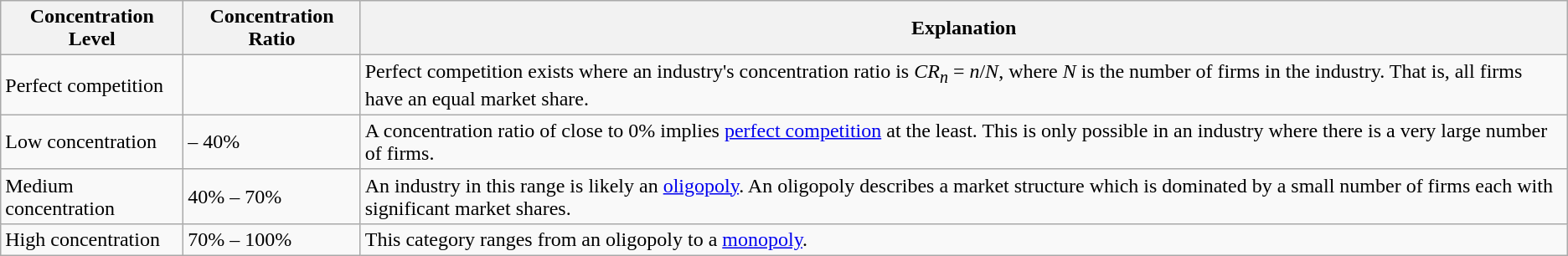<table class="wikitable">
<tr>
<th>Concentration Level</th>
<th>Concentration Ratio</th>
<th>Explanation</th>
</tr>
<tr>
<td>Perfect competition</td>
<td></td>
<td>Perfect competition exists where an industry's concentration ratio is <em>CR</em><sub><em>n</em></sub> = <em>n</em>/<em>N</em>, where <em>N</em> is the number of firms in the industry. That is, all firms have an equal market share.</td>
</tr>
<tr>
<td>Low concentration</td>
<td> – 40%</td>
<td>A concentration ratio of close to 0% implies  <a href='#'>perfect competition</a> at the least. This is only possible in an industry where there is a very large number of firms.</td>
</tr>
<tr>
<td>Medium concentration</td>
<td>40% – 70%</td>
<td>An industry in this range is likely an <a href='#'>oligopoly</a>. An oligopoly describes a market structure which is dominated by a small number of firms each with significant market shares.</td>
</tr>
<tr>
<td>High concentration</td>
<td>70% – 100%</td>
<td>This category ranges from an oligopoly to a <a href='#'>monopoly</a>.</td>
</tr>
</table>
